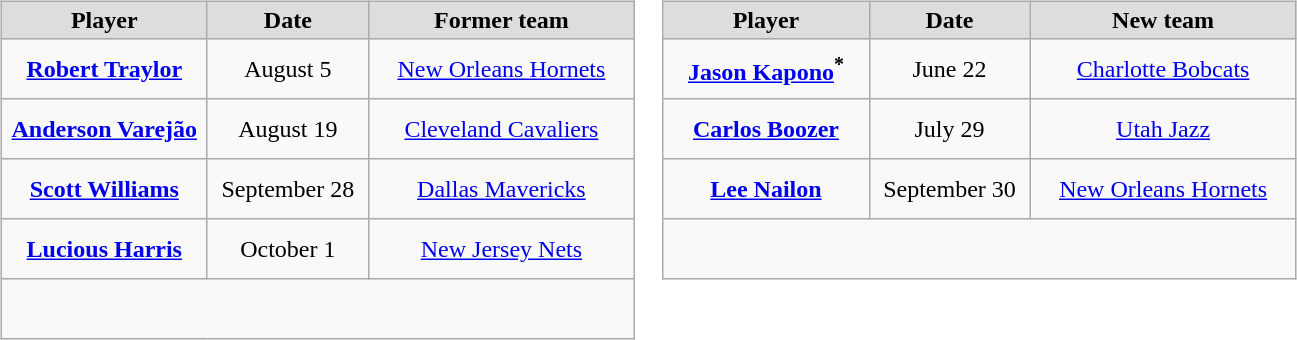<table cellspacing="0">
<tr>
<td valign="top"><br><table class="wikitable" style="text-align: center">
<tr align="center" bgcolor="#dddddd">
<td style="width:130px"><strong>Player</strong></td>
<td style="width:100px"><strong>Date</strong></td>
<td style="width:170px"><strong>Former team</strong></td>
</tr>
<tr style="height:40px">
<td><strong><a href='#'>Robert Traylor</a></strong></td>
<td>August 5</td>
<td><a href='#'>New Orleans Hornets</a></td>
</tr>
<tr style="height:40px">
<td><strong><a href='#'>Anderson Varejão</a></strong></td>
<td>August 19</td>
<td><a href='#'>Cleveland Cavaliers</a></td>
</tr>
<tr style="height:40px">
<td><strong><a href='#'>Scott Williams</a></strong></td>
<td>September 28</td>
<td><a href='#'>Dallas Mavericks</a></td>
</tr>
<tr style="height:40px">
<td><strong><a href='#'>Lucious Harris</a></strong></td>
<td>October 1</td>
<td><a href='#'>New Jersey Nets</a></td>
</tr>
<tr style="height:40px">
</tr>
</table>
</td>
<td valign="top"><br><table class="wikitable" style="text-align: center">
<tr align="center"  bgcolor="#dddddd">
<td style="width:130px"><strong>Player</strong></td>
<td style="width:100px"><strong>Date</strong></td>
<td style="width:170px"><strong>New team</strong></td>
</tr>
<tr style="height:40px">
<td><strong><a href='#'>Jason Kapono</a><sup>*</sup></strong></td>
<td>June 22</td>
<td><a href='#'>Charlotte Bobcats</a></td>
</tr>
<tr style="height:40px">
<td><strong><a href='#'>Carlos Boozer</a></strong></td>
<td>July 29</td>
<td><a href='#'>Utah Jazz</a></td>
</tr>
<tr style="height:40px">
<td><strong><a href='#'>Lee Nailon</a></strong></td>
<td>September 30</td>
<td><a href='#'>New Orleans Hornets</a></td>
</tr>
<tr style="height:40px">
</tr>
</table>
</td>
</tr>
</table>
